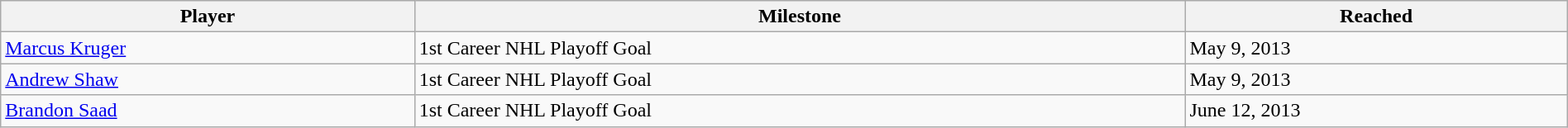<table class="wikitable" style="width:100%;">
<tr>
<th>Player</th>
<th>Milestone</th>
<th>Reached</th>
</tr>
<tr>
<td><a href='#'>Marcus Kruger</a></td>
<td>1st Career NHL Playoff Goal</td>
<td>May 9, 2013</td>
</tr>
<tr>
<td><a href='#'>Andrew Shaw</a></td>
<td>1st Career NHL Playoff Goal</td>
<td>May 9, 2013</td>
</tr>
<tr>
<td><a href='#'>Brandon Saad</a></td>
<td>1st Career NHL Playoff Goal</td>
<td>June 12, 2013</td>
</tr>
</table>
